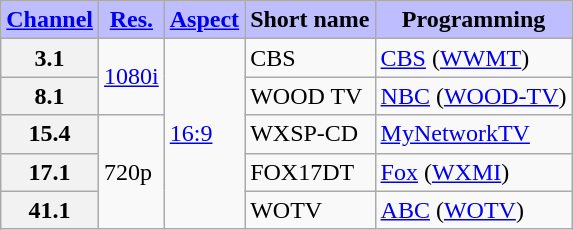<table class="wikitable">
<tr>
<th style="background-color: #bdbdff" scope = "col"><a href='#'>Channel</a></th>
<th style="background-color: #bdbdff" scope = "col"><a href='#'>Res.</a></th>
<th style="background-color: #bdbdff" scope = "col"><a href='#'>Aspect</a></th>
<th style="background-color: #bdbdff" scope = "col">Short name</th>
<th style="background-color: #bdbdff" scope = "col">Programming</th>
</tr>
<tr>
<th scope = "row">3.1</th>
<td rowspan=2><a href='#'>1080i</a></td>
<td rowspan="5"><a href='#'>16:9</a></td>
<td>CBS</td>
<td><a href='#'>CBS</a> (<a href='#'>WWMT</a>)</td>
</tr>
<tr>
<th scope = "row">8.1</th>
<td>WOOD TV</td>
<td><a href='#'>NBC</a> (<a href='#'>WOOD-TV</a>)</td>
</tr>
<tr>
<th scope = "row">15.4</th>
<td rowspan=3>720p</td>
<td>WXSP-CD</td>
<td><a href='#'>MyNetworkTV</a></td>
</tr>
<tr>
<th scope = "row">17.1</th>
<td>FOX17DT</td>
<td><a href='#'>Fox</a> (<a href='#'>WXMI</a>)</td>
</tr>
<tr>
<th scope = "row">41.1</th>
<td>WOTV</td>
<td><a href='#'>ABC</a> (<a href='#'>WOTV</a>)</td>
</tr>
</table>
